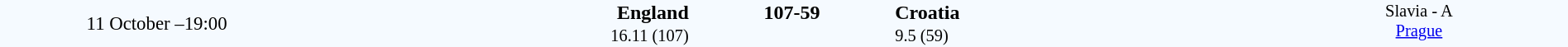<table style="width: 100%; background:#F5FAFF;" cellspacing="0">
<tr>
<td style=font-size:95% align=center rowspan=3 width=20%>11 October –19:00</td>
</tr>
<tr>
<td width=24% align=right><strong>England</strong> </td>
<td align=center width=13%><strong>107-59</strong></td>
<td width=24%> <strong>Croatia</strong></td>
<td style=font-size:85% rowspan=3 valign=top align=center>Slavia - A <br><a href='#'>Prague</a></td>
</tr>
<tr style=font-size:85%>
<td align=right>16.11 (107)</td>
<td align=center></td>
<td>9.5 (59)</td>
</tr>
</table>
